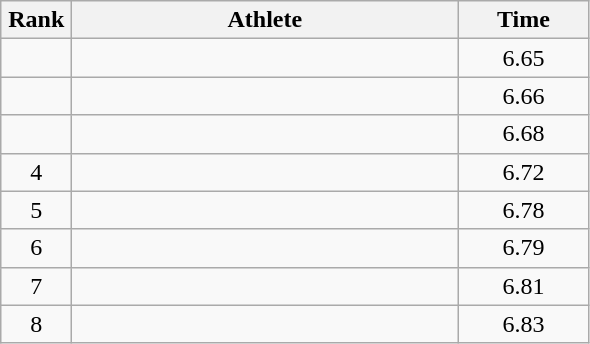<table class=wikitable style="text-align:center">
<tr>
<th width=40>Rank</th>
<th width=250>Athlete</th>
<th width=80>Time</th>
</tr>
<tr>
<td></td>
<td align=left></td>
<td>6.65</td>
</tr>
<tr>
<td></td>
<td align=left></td>
<td>6.66</td>
</tr>
<tr>
<td></td>
<td align=left></td>
<td>6.68</td>
</tr>
<tr>
<td>4</td>
<td align=left></td>
<td>6.72</td>
</tr>
<tr>
<td>5</td>
<td align=left></td>
<td>6.78</td>
</tr>
<tr>
<td>6</td>
<td align=left></td>
<td>6.79</td>
</tr>
<tr>
<td>7</td>
<td align=left></td>
<td>6.81</td>
</tr>
<tr>
<td>8</td>
<td align=left></td>
<td>6.83</td>
</tr>
</table>
